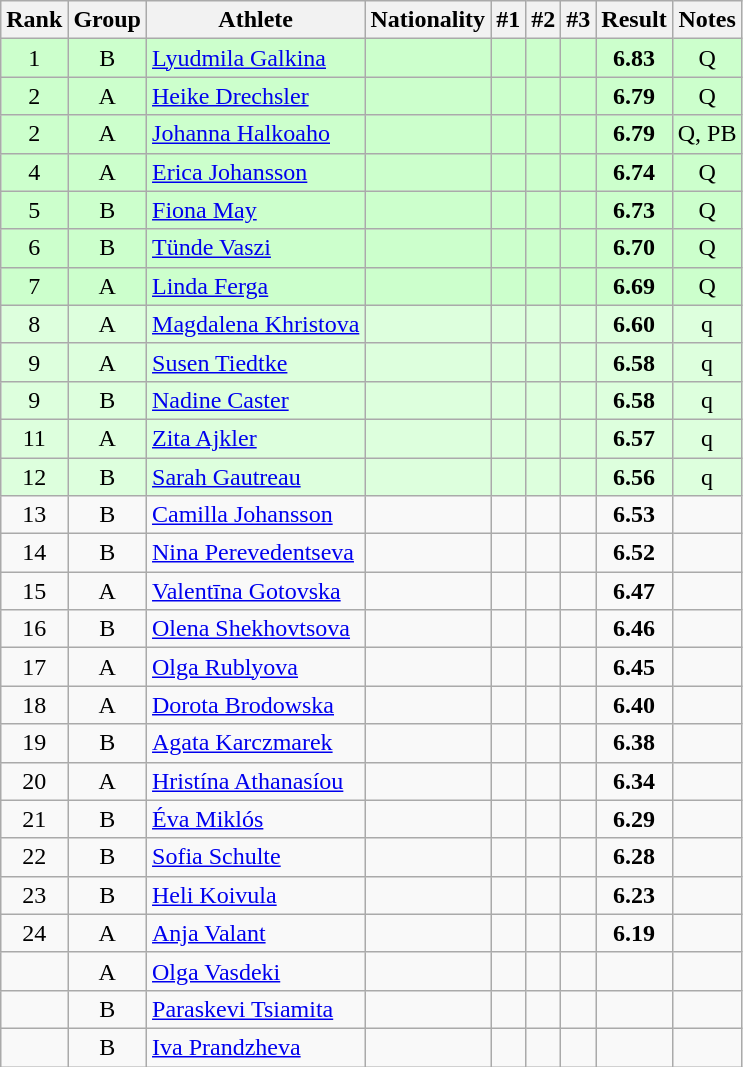<table class="wikitable sortable" style="text-align:center">
<tr>
<th>Rank</th>
<th>Group</th>
<th>Athlete</th>
<th>Nationality</th>
<th>#1</th>
<th>#2</th>
<th>#3</th>
<th>Result</th>
<th>Notes</th>
</tr>
<tr bgcolor=ccffcc>
<td>1</td>
<td>B</td>
<td align="left"><a href='#'>Lyudmila Galkina</a></td>
<td align=left></td>
<td></td>
<td></td>
<td></td>
<td><strong>6.83</strong></td>
<td>Q</td>
</tr>
<tr bgcolor=ccffcc>
<td>2</td>
<td>A</td>
<td align="left"><a href='#'>Heike Drechsler</a></td>
<td align=left></td>
<td></td>
<td></td>
<td></td>
<td><strong>6.79</strong></td>
<td>Q</td>
</tr>
<tr bgcolor=ccffcc>
<td>2</td>
<td>A</td>
<td align="left"><a href='#'>Johanna Halkoaho</a></td>
<td align=left></td>
<td></td>
<td></td>
<td></td>
<td><strong>6.79</strong></td>
<td>Q, PB</td>
</tr>
<tr bgcolor=ccffcc>
<td>4</td>
<td>A</td>
<td align="left"><a href='#'>Erica Johansson</a></td>
<td align=left></td>
<td></td>
<td></td>
<td></td>
<td><strong>6.74</strong></td>
<td>Q</td>
</tr>
<tr bgcolor=ccffcc>
<td>5</td>
<td>B</td>
<td align="left"><a href='#'>Fiona May</a></td>
<td align=left></td>
<td></td>
<td></td>
<td></td>
<td><strong>6.73</strong></td>
<td>Q</td>
</tr>
<tr bgcolor=ccffcc>
<td>6</td>
<td>B</td>
<td align="left"><a href='#'>Tünde Vaszi</a></td>
<td align=left></td>
<td></td>
<td></td>
<td></td>
<td><strong>6.70</strong></td>
<td>Q</td>
</tr>
<tr bgcolor=ccffcc>
<td>7</td>
<td>A</td>
<td align="left"><a href='#'>Linda Ferga</a></td>
<td align=left></td>
<td></td>
<td></td>
<td></td>
<td><strong>6.69</strong></td>
<td>Q</td>
</tr>
<tr bgcolor=ddffdd>
<td>8</td>
<td>A</td>
<td align="left"><a href='#'>Magdalena Khristova</a></td>
<td align=left></td>
<td></td>
<td></td>
<td></td>
<td><strong>6.60</strong></td>
<td>q</td>
</tr>
<tr bgcolor=ddffdd>
<td>9</td>
<td>A</td>
<td align="left"><a href='#'>Susen Tiedtke</a></td>
<td align=left></td>
<td></td>
<td></td>
<td></td>
<td><strong>6.58</strong></td>
<td>q</td>
</tr>
<tr bgcolor=ddffdd>
<td>9</td>
<td>B</td>
<td align="left"><a href='#'>Nadine Caster</a></td>
<td align=left></td>
<td></td>
<td></td>
<td></td>
<td><strong>6.58</strong></td>
<td>q</td>
</tr>
<tr bgcolor=ddffdd>
<td>11</td>
<td>A</td>
<td align="left"><a href='#'>Zita Ajkler</a></td>
<td align=left></td>
<td></td>
<td></td>
<td></td>
<td><strong>6.57</strong></td>
<td>q</td>
</tr>
<tr bgcolor=ddffdd>
<td>12</td>
<td>B</td>
<td align="left"><a href='#'>Sarah Gautreau</a></td>
<td align=left></td>
<td></td>
<td></td>
<td></td>
<td><strong>6.56</strong></td>
<td>q</td>
</tr>
<tr>
<td>13</td>
<td>B</td>
<td align="left"><a href='#'>Camilla Johansson</a></td>
<td align=left></td>
<td></td>
<td></td>
<td></td>
<td><strong>6.53</strong></td>
<td></td>
</tr>
<tr>
<td>14</td>
<td>B</td>
<td align="left"><a href='#'>Nina Perevedentseva</a></td>
<td align=left></td>
<td></td>
<td></td>
<td></td>
<td><strong>6.52</strong></td>
<td></td>
</tr>
<tr>
<td>15</td>
<td>A</td>
<td align="left"><a href='#'>Valentīna Gotovska</a></td>
<td align=left></td>
<td></td>
<td></td>
<td></td>
<td><strong>6.47</strong></td>
<td></td>
</tr>
<tr>
<td>16</td>
<td>B</td>
<td align="left"><a href='#'>Olena Shekhovtsova</a></td>
<td align=left></td>
<td></td>
<td></td>
<td></td>
<td><strong>6.46</strong></td>
<td></td>
</tr>
<tr>
<td>17</td>
<td>A</td>
<td align="left"><a href='#'>Olga Rublyova</a></td>
<td align=left></td>
<td></td>
<td></td>
<td></td>
<td><strong>6.45</strong></td>
<td></td>
</tr>
<tr>
<td>18</td>
<td>A</td>
<td align="left"><a href='#'>Dorota Brodowska</a></td>
<td align=left></td>
<td></td>
<td></td>
<td></td>
<td><strong>6.40</strong></td>
<td></td>
</tr>
<tr>
<td>19</td>
<td>B</td>
<td align="left"><a href='#'>Agata Karczmarek</a></td>
<td align=left></td>
<td></td>
<td></td>
<td></td>
<td><strong>6.38</strong></td>
<td></td>
</tr>
<tr>
<td>20</td>
<td>A</td>
<td align="left"><a href='#'>Hristína Athanasíou</a></td>
<td align=left></td>
<td></td>
<td></td>
<td></td>
<td><strong>6.34</strong></td>
<td></td>
</tr>
<tr>
<td>21</td>
<td>B</td>
<td align="left"><a href='#'>Éva Miklós</a></td>
<td align=left></td>
<td></td>
<td></td>
<td></td>
<td><strong>6.29</strong></td>
<td></td>
</tr>
<tr>
<td>22</td>
<td>B</td>
<td align="left"><a href='#'>Sofia Schulte</a></td>
<td align=left></td>
<td></td>
<td></td>
<td></td>
<td><strong>6.28</strong></td>
<td></td>
</tr>
<tr>
<td>23</td>
<td>B</td>
<td align="left"><a href='#'>Heli Koivula</a></td>
<td align=left></td>
<td></td>
<td></td>
<td></td>
<td><strong>6.23</strong></td>
<td></td>
</tr>
<tr>
<td>24</td>
<td>A</td>
<td align="left"><a href='#'>Anja Valant</a></td>
<td align=left></td>
<td></td>
<td></td>
<td></td>
<td><strong>6.19</strong></td>
<td></td>
</tr>
<tr>
<td></td>
<td>A</td>
<td align="left"><a href='#'>Olga Vasdeki</a></td>
<td align=left></td>
<td></td>
<td></td>
<td></td>
<td><strong></strong></td>
<td></td>
</tr>
<tr>
<td></td>
<td>B</td>
<td align="left"><a href='#'>Paraskevi Tsiamita</a></td>
<td align=left></td>
<td></td>
<td></td>
<td></td>
<td><strong></strong></td>
<td></td>
</tr>
<tr>
<td></td>
<td>B</td>
<td align="left"><a href='#'>Iva Prandzheva</a></td>
<td align=left></td>
<td></td>
<td></td>
<td></td>
<td><strong></strong></td>
<td></td>
</tr>
</table>
